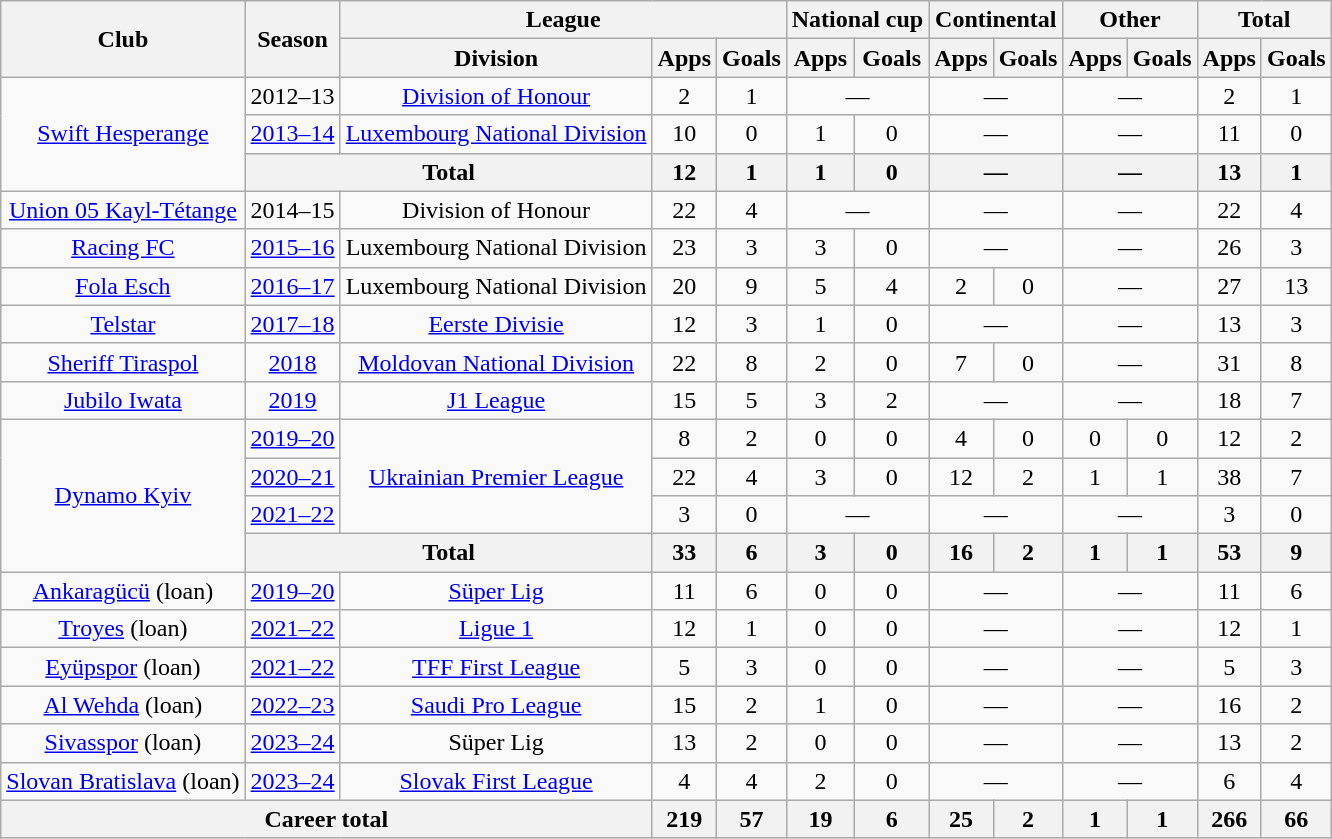<table class="wikitable"; style="text-align: center">
<tr>
<th rowspan="2">Club</th>
<th rowspan="2">Season</th>
<th colspan="3">League</th>
<th colspan="2">National cup</th>
<th colspan="2">Continental</th>
<th colspan="2">Other</th>
<th colspan="2">Total</th>
</tr>
<tr>
<th>Division</th>
<th>Apps</th>
<th>Goals</th>
<th>Apps</th>
<th>Goals</th>
<th>Apps</th>
<th>Goals</th>
<th>Apps</th>
<th>Goals</th>
<th>Apps</th>
<th>Goals</th>
</tr>
<tr>
<td rowspan="3"><a href='#'>Swift Hesperange</a></td>
<td>2012–13</td>
<td><a href='#'>Division of Honour</a></td>
<td>2</td>
<td>1</td>
<td colspan="2">—</td>
<td colspan="2">—</td>
<td colspan="2">—</td>
<td>2</td>
<td>1</td>
</tr>
<tr>
<td><a href='#'>2013–14</a></td>
<td><a href='#'>Luxembourg National Division</a></td>
<td>10</td>
<td>0</td>
<td>1</td>
<td>0</td>
<td colspan="2">—</td>
<td colspan="2">—</td>
<td>11</td>
<td>0</td>
</tr>
<tr>
<th colspan="2">Total</th>
<th>12</th>
<th>1</th>
<th>1</th>
<th>0</th>
<th colspan="2">—</th>
<th colspan="2">—</th>
<th>13</th>
<th>1</th>
</tr>
<tr>
<td><a href='#'>Union 05 Kayl-Tétange</a></td>
<td>2014–15</td>
<td>Division of Honour</td>
<td>22</td>
<td>4</td>
<td colspan="2">—</td>
<td colspan="2">—</td>
<td colspan="2">—</td>
<td>22</td>
<td>4</td>
</tr>
<tr>
<td><a href='#'>Racing FC</a></td>
<td><a href='#'>2015–16</a></td>
<td>Luxembourg National Division</td>
<td>23</td>
<td>3</td>
<td>3</td>
<td>0</td>
<td colspan="2">—</td>
<td colspan="2">—</td>
<td>26</td>
<td>3</td>
</tr>
<tr>
<td><a href='#'>Fola Esch</a></td>
<td><a href='#'>2016–17</a></td>
<td>Luxembourg National Division</td>
<td>20</td>
<td>9</td>
<td>5</td>
<td>4</td>
<td>2</td>
<td>0</td>
<td colspan="2">—</td>
<td>27</td>
<td>13</td>
</tr>
<tr>
<td><a href='#'>Telstar</a></td>
<td><a href='#'>2017–18</a></td>
<td><a href='#'>Eerste Divisie</a></td>
<td>12</td>
<td>3</td>
<td>1</td>
<td>0</td>
<td colspan="2">—</td>
<td colspan="2">—</td>
<td>13</td>
<td>3</td>
</tr>
<tr>
<td><a href='#'>Sheriff Tiraspol</a></td>
<td><a href='#'>2018</a></td>
<td><a href='#'>Moldovan National Division</a></td>
<td>22</td>
<td>8</td>
<td>2</td>
<td>0</td>
<td>7</td>
<td>0</td>
<td colspan="2">—</td>
<td>31</td>
<td>8</td>
</tr>
<tr>
<td><a href='#'>Jubilo Iwata</a></td>
<td><a href='#'>2019</a></td>
<td><a href='#'>J1 League</a></td>
<td>15</td>
<td>5</td>
<td>3</td>
<td>2</td>
<td colspan="2">—</td>
<td colspan="2">—</td>
<td>18</td>
<td>7</td>
</tr>
<tr>
<td rowspan="4"><a href='#'>Dynamo Kyiv</a></td>
<td><a href='#'>2019–20</a></td>
<td rowspan="3"><a href='#'>Ukrainian Premier League</a></td>
<td>8</td>
<td>2</td>
<td>0</td>
<td>0</td>
<td>4</td>
<td>0</td>
<td>0</td>
<td>0</td>
<td>12</td>
<td>2</td>
</tr>
<tr>
<td><a href='#'>2020–21</a></td>
<td>22</td>
<td>4</td>
<td>3</td>
<td>0</td>
<td>12</td>
<td>2</td>
<td>1</td>
<td>1</td>
<td>38</td>
<td>7</td>
</tr>
<tr>
<td><a href='#'>2021–22</a></td>
<td>3</td>
<td>0</td>
<td colspan="2">—</td>
<td colspan="2">—</td>
<td colspan="2">—</td>
<td>3</td>
<td>0</td>
</tr>
<tr>
<th colspan="2">Total</th>
<th>33</th>
<th>6</th>
<th>3</th>
<th>0</th>
<th>16</th>
<th>2</th>
<th>1</th>
<th>1</th>
<th>53</th>
<th>9</th>
</tr>
<tr>
<td><a href='#'>Ankaragücü</a> (loan)</td>
<td><a href='#'>2019–20</a></td>
<td><a href='#'>Süper Lig</a></td>
<td>11</td>
<td>6</td>
<td>0</td>
<td>0</td>
<td colspan="2">—</td>
<td colspan="2">—</td>
<td>11</td>
<td>6</td>
</tr>
<tr>
<td><a href='#'>Troyes</a> (loan)</td>
<td><a href='#'>2021–22</a></td>
<td><a href='#'>Ligue 1</a></td>
<td>12</td>
<td>1</td>
<td>0</td>
<td>0</td>
<td colspan="2">—</td>
<td colspan="2">—</td>
<td>12</td>
<td>1</td>
</tr>
<tr>
<td><a href='#'>Eyüpspor</a> (loan)</td>
<td><a href='#'>2021–22</a></td>
<td><a href='#'>TFF First League</a></td>
<td>5</td>
<td>3</td>
<td>0</td>
<td>0</td>
<td colspan="2">—</td>
<td colspan="2">—</td>
<td>5</td>
<td>3</td>
</tr>
<tr>
<td><a href='#'>Al Wehda</a> (loan)</td>
<td><a href='#'>2022–23</a></td>
<td><a href='#'>Saudi Pro League</a></td>
<td>15</td>
<td>2</td>
<td>1</td>
<td>0</td>
<td colspan="2">—</td>
<td colspan="2">—</td>
<td>16</td>
<td>2</td>
</tr>
<tr>
<td><a href='#'>Sivasspor</a> (loan)</td>
<td><a href='#'>2023–24</a></td>
<td>Süper Lig</td>
<td>13</td>
<td>2</td>
<td>0</td>
<td>0</td>
<td colspan="2">—</td>
<td colspan="2">—</td>
<td>13</td>
<td>2</td>
</tr>
<tr>
<td><a href='#'>Slovan Bratislava</a> (loan)</td>
<td><a href='#'>2023–24</a></td>
<td><a href='#'>Slovak First League</a></td>
<td>4</td>
<td>4</td>
<td>2</td>
<td>0</td>
<td colspan="2">—</td>
<td colspan="2">—</td>
<td>6</td>
<td>4</td>
</tr>
<tr>
<th colspan="3">Career total</th>
<th>219</th>
<th>57</th>
<th>19</th>
<th>6</th>
<th>25</th>
<th>2</th>
<th>1</th>
<th>1</th>
<th>266</th>
<th>66</th>
</tr>
</table>
